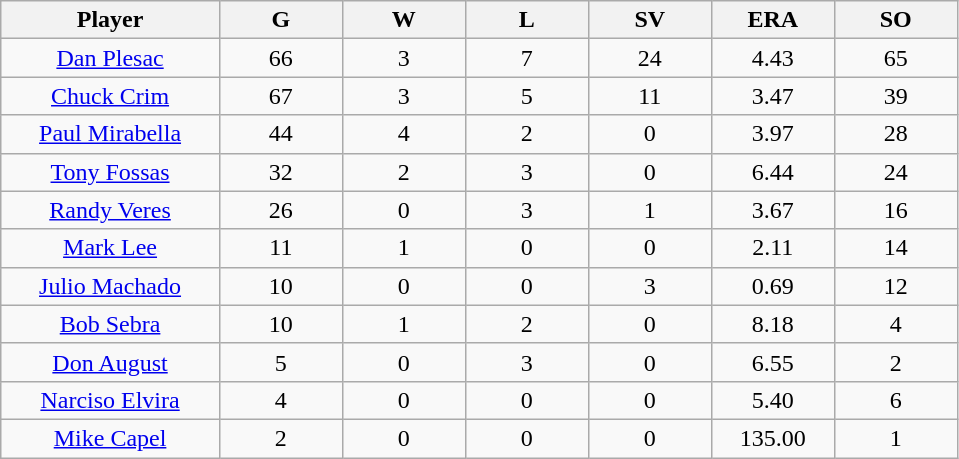<table class="wikitable sortable">
<tr>
<th bgcolor="#DDDDFF" width="16%">Player</th>
<th bgcolor="#DDDDFF" width="9%">G</th>
<th bgcolor="#DDDDFF" width="9%">W</th>
<th bgcolor="#DDDDFF" width="9%">L</th>
<th bgcolor="#DDDDFF" width="9%">SV</th>
<th bgcolor="#DDDDFF" width="9%">ERA</th>
<th bgcolor="#DDDDFF" width="9%">SO</th>
</tr>
<tr align="center">
<td><a href='#'>Dan Plesac</a></td>
<td>66</td>
<td>3</td>
<td>7</td>
<td>24</td>
<td>4.43</td>
<td>65</td>
</tr>
<tr align=center>
<td><a href='#'>Chuck Crim</a></td>
<td>67</td>
<td>3</td>
<td>5</td>
<td>11</td>
<td>3.47</td>
<td>39</td>
</tr>
<tr align=center>
<td><a href='#'>Paul Mirabella</a></td>
<td>44</td>
<td>4</td>
<td>2</td>
<td>0</td>
<td>3.97</td>
<td>28</td>
</tr>
<tr align=center>
<td><a href='#'>Tony Fossas</a></td>
<td>32</td>
<td>2</td>
<td>3</td>
<td>0</td>
<td>6.44</td>
<td>24</td>
</tr>
<tr align="center">
<td><a href='#'>Randy Veres</a></td>
<td>26</td>
<td>0</td>
<td>3</td>
<td>1</td>
<td>3.67</td>
<td>16</td>
</tr>
<tr align=center>
<td><a href='#'>Mark Lee</a></td>
<td>11</td>
<td>1</td>
<td>0</td>
<td>0</td>
<td>2.11</td>
<td>14</td>
</tr>
<tr align="center">
<td><a href='#'>Julio Machado</a></td>
<td>10</td>
<td>0</td>
<td>0</td>
<td>3</td>
<td>0.69</td>
<td>12</td>
</tr>
<tr align=center>
<td><a href='#'>Bob Sebra</a></td>
<td>10</td>
<td>1</td>
<td>2</td>
<td>0</td>
<td>8.18</td>
<td>4</td>
</tr>
<tr align=center>
<td><a href='#'>Don August</a></td>
<td>5</td>
<td>0</td>
<td>3</td>
<td>0</td>
<td>6.55</td>
<td>2</td>
</tr>
<tr align=center>
<td><a href='#'>Narciso Elvira</a></td>
<td>4</td>
<td>0</td>
<td>0</td>
<td>0</td>
<td>5.40</td>
<td>6</td>
</tr>
<tr align=center>
<td><a href='#'>Mike Capel</a></td>
<td>2</td>
<td>0</td>
<td>0</td>
<td>0</td>
<td>135.00</td>
<td>1</td>
</tr>
</table>
